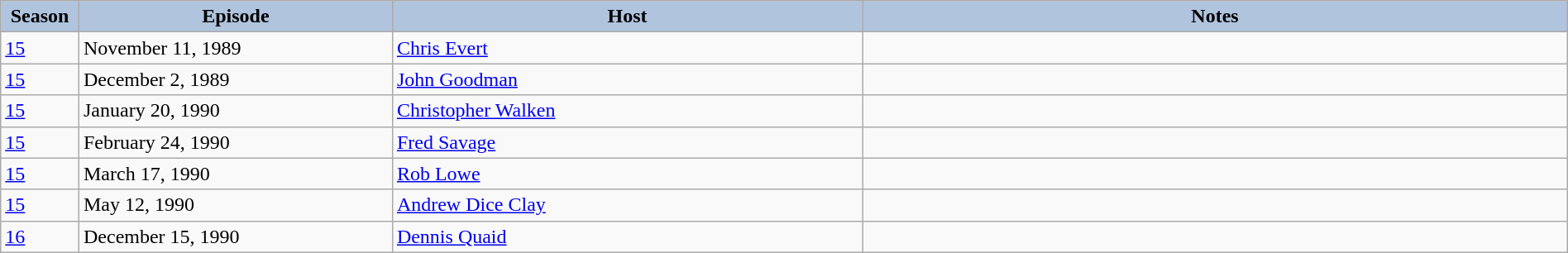<table class="wikitable" style="width:100%;">
<tr>
<th style="background:#B0C4DE;" width="5%">Season</th>
<th style="background:#B0C4DE;" width="20%">Episode</th>
<th style="background:#B0C4DE;" width="30%">Host</th>
<th style="background:#B0C4DE;" width="45%">Notes</th>
</tr>
<tr>
<td><a href='#'>15</a></td>
<td>November 11, 1989</td>
<td><a href='#'>Chris Evert</a></td>
<td></td>
</tr>
<tr>
<td><a href='#'>15</a></td>
<td>December 2, 1989</td>
<td><a href='#'>John Goodman</a></td>
<td></td>
</tr>
<tr>
<td><a href='#'>15</a></td>
<td>January 20, 1990</td>
<td><a href='#'>Christopher Walken</a></td>
<td></td>
</tr>
<tr>
<td><a href='#'>15</a></td>
<td>February 24, 1990</td>
<td><a href='#'>Fred Savage</a></td>
<td></td>
</tr>
<tr>
<td><a href='#'>15</a></td>
<td>March 17, 1990</td>
<td><a href='#'>Rob Lowe</a></td>
<td></td>
</tr>
<tr>
<td><a href='#'>15</a></td>
<td>May 12, 1990</td>
<td><a href='#'>Andrew Dice Clay</a></td>
<td></td>
</tr>
<tr>
<td><a href='#'>16</a></td>
<td>December 15, 1990</td>
<td><a href='#'>Dennis Quaid</a></td>
<td></td>
</tr>
</table>
